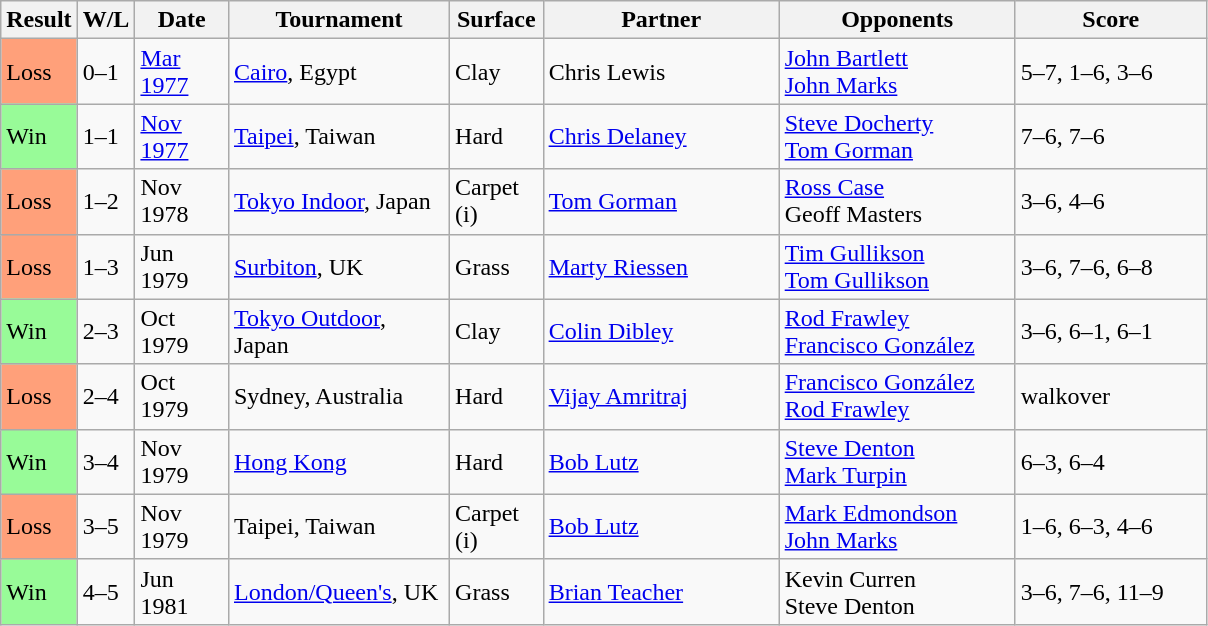<table class="sortable wikitable">
<tr>
<th style="width:40px">Result</th>
<th style="width:30px" class="unsortable">W/L</th>
<th style="width:55px">Date</th>
<th style="width:140px">Tournament</th>
<th style="width:55px">Surface</th>
<th style="width:150px">Partner</th>
<th style="width:150px">Opponents</th>
<th style="width:120px" class="unsortable">Score</th>
</tr>
<tr>
<td style="background:#ffa07a;">Loss</td>
<td>0–1</td>
<td><a href='#'>Mar 1977</a></td>
<td><a href='#'>Cairo</a>, Egypt</td>
<td>Clay</td>
<td> Chris Lewis</td>
<td> <a href='#'>John Bartlett</a> <br>  <a href='#'>John Marks</a></td>
<td>5–7, 1–6, 3–6</td>
</tr>
<tr>
<td style="background:#98fb98;">Win</td>
<td>1–1</td>
<td><a href='#'>Nov 1977</a></td>
<td><a href='#'>Taipei</a>, Taiwan</td>
<td>Hard</td>
<td> <a href='#'>Chris Delaney</a></td>
<td> <a href='#'>Steve Docherty</a> <br>  <a href='#'>Tom Gorman</a></td>
<td>7–6, 7–6</td>
</tr>
<tr>
<td style="background:#ffa07a;">Loss</td>
<td>1–2</td>
<td>Nov  1978</td>
<td><a href='#'>Tokyo Indoor</a>, Japan</td>
<td>Carpet (i)</td>
<td> <a href='#'>Tom Gorman</a></td>
<td> <a href='#'>Ross Case</a> <br>  Geoff Masters</td>
<td>3–6, 4–6</td>
</tr>
<tr>
<td style="background:#ffa07a;">Loss</td>
<td>1–3</td>
<td>Jun 1979</td>
<td><a href='#'>Surbiton</a>, UK</td>
<td>Grass</td>
<td> <a href='#'>Marty Riessen</a></td>
<td> <a href='#'>Tim Gullikson</a> <br>  <a href='#'>Tom Gullikson</a></td>
<td>3–6, 7–6, 6–8</td>
</tr>
<tr>
<td style="background:#98fb98;">Win</td>
<td>2–3</td>
<td>Oct 1979</td>
<td><a href='#'>Tokyo Outdoor</a>, Japan</td>
<td>Clay</td>
<td> <a href='#'>Colin Dibley</a></td>
<td> <a href='#'>Rod Frawley</a> <br>  <a href='#'>Francisco González</a></td>
<td>3–6, 6–1, 6–1</td>
</tr>
<tr>
<td style="background:#ffa07a;">Loss</td>
<td>2–4</td>
<td>Oct 1979</td>
<td>Sydney, Australia</td>
<td>Hard</td>
<td> <a href='#'>Vijay Amritraj</a></td>
<td> <a href='#'>Francisco González</a> <br>  <a href='#'>Rod Frawley</a></td>
<td>walkover</td>
</tr>
<tr>
<td style="background:#98fb98;">Win</td>
<td>3–4</td>
<td>Nov 1979</td>
<td><a href='#'>Hong Kong</a></td>
<td>Hard</td>
<td> <a href='#'>Bob Lutz</a></td>
<td> <a href='#'>Steve Denton</a> <br>  <a href='#'>Mark Turpin</a></td>
<td>6–3, 6–4</td>
</tr>
<tr>
<td style="background:#ffa07a;">Loss</td>
<td>3–5</td>
<td>Nov 1979</td>
<td>Taipei, Taiwan</td>
<td>Carpet (i)</td>
<td> <a href='#'>Bob Lutz</a></td>
<td> <a href='#'>Mark Edmondson</a> <br>  <a href='#'>John Marks</a></td>
<td>1–6, 6–3, 4–6</td>
</tr>
<tr>
<td style="background:#98fb98;">Win</td>
<td>4–5</td>
<td>Jun 1981</td>
<td><a href='#'>London/Queen's</a>, UK</td>
<td>Grass</td>
<td> <a href='#'>Brian Teacher</a></td>
<td> Kevin Curren <br>  Steve Denton</td>
<td>3–6, 7–6, 11–9</td>
</tr>
</table>
